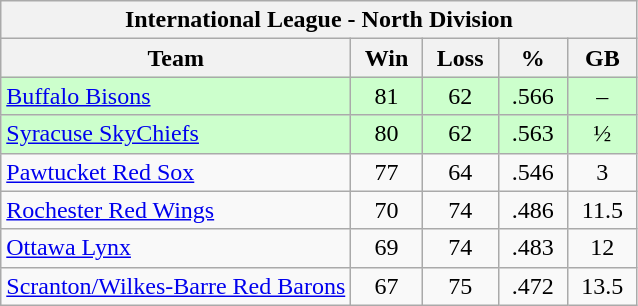<table class="wikitable">
<tr>
<th colspan="5">International League - North Division</th>
</tr>
<tr>
<th width="55%">Team</th>
<th>Win</th>
<th>Loss</th>
<th>%</th>
<th>GB</th>
</tr>
<tr align=center bgcolor=ccffcc>
<td align=left><a href='#'>Buffalo Bisons</a></td>
<td>81</td>
<td>62</td>
<td>.566</td>
<td>–</td>
</tr>
<tr align=center bgcolor=ccffcc>
<td align=left><a href='#'>Syracuse SkyChiefs</a></td>
<td>80</td>
<td>62</td>
<td>.563</td>
<td>½</td>
</tr>
<tr align=center>
<td align=left><a href='#'>Pawtucket Red Sox</a></td>
<td>77</td>
<td>64</td>
<td>.546</td>
<td>3</td>
</tr>
<tr align=center>
<td align=left><a href='#'>Rochester Red Wings</a></td>
<td>70</td>
<td>74</td>
<td>.486</td>
<td>11.5</td>
</tr>
<tr align=center>
<td align=left><a href='#'>Ottawa Lynx</a></td>
<td>69</td>
<td>74</td>
<td>.483</td>
<td>12</td>
</tr>
<tr align=center>
<td align=left><a href='#'>Scranton/Wilkes-Barre Red Barons</a></td>
<td>67</td>
<td>75</td>
<td>.472</td>
<td>13.5</td>
</tr>
</table>
